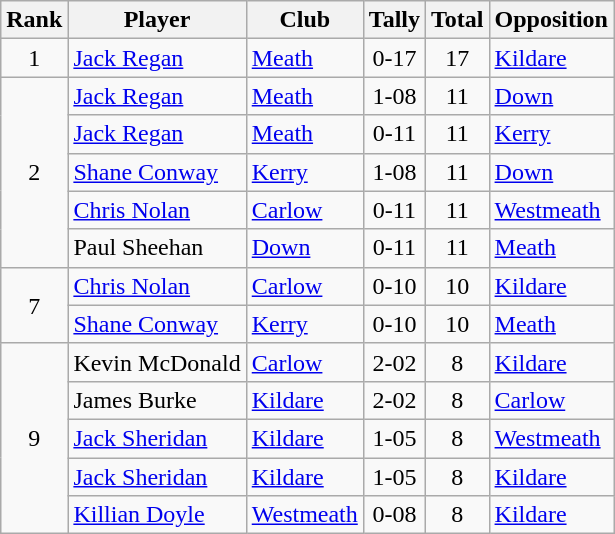<table class="wikitable">
<tr>
<th>Rank</th>
<th>Player</th>
<th>Club</th>
<th>Tally</th>
<th>Total</th>
<th>Opposition</th>
</tr>
<tr>
<td rowspan="1" style="text-align:center;">1</td>
<td><a href='#'>Jack Regan</a></td>
<td><a href='#'>Meath</a></td>
<td align=center>0-17</td>
<td align=center>17</td>
<td><a href='#'>Kildare</a></td>
</tr>
<tr>
<td rowspan="5" style="text-align:center;">2</td>
<td><a href='#'>Jack Regan</a></td>
<td><a href='#'>Meath</a></td>
<td align=center>1-08</td>
<td align=center>11</td>
<td><a href='#'>Down</a></td>
</tr>
<tr>
<td><a href='#'>Jack Regan</a></td>
<td><a href='#'>Meath</a></td>
<td align=center>0-11</td>
<td align=center>11</td>
<td><a href='#'>Kerry</a></td>
</tr>
<tr>
<td><a href='#'>Shane Conway</a></td>
<td><a href='#'>Kerry</a></td>
<td align=center>1-08</td>
<td align=center>11</td>
<td><a href='#'>Down</a></td>
</tr>
<tr>
<td><a href='#'>Chris Nolan</a></td>
<td><a href='#'>Carlow</a></td>
<td align=center>0-11</td>
<td align=center>11</td>
<td><a href='#'>Westmeath</a></td>
</tr>
<tr>
<td>Paul Sheehan</td>
<td><a href='#'>Down</a></td>
<td align=center>0-11</td>
<td align=center>11</td>
<td><a href='#'>Meath</a></td>
</tr>
<tr>
<td rowspan="2" style="text-align:center;">7</td>
<td><a href='#'>Chris Nolan</a></td>
<td><a href='#'>Carlow</a></td>
<td align=center>0-10</td>
<td align=center>10</td>
<td><a href='#'>Kildare</a></td>
</tr>
<tr>
<td><a href='#'>Shane Conway</a></td>
<td><a href='#'>Kerry</a></td>
<td align=center>0-10</td>
<td align=center>10</td>
<td><a href='#'>Meath</a></td>
</tr>
<tr>
<td rowspan="5" style="text-align:center;">9</td>
<td>Kevin McDonald</td>
<td><a href='#'>Carlow</a></td>
<td align=center>2-02</td>
<td align=center>8</td>
<td><a href='#'>Kildare</a></td>
</tr>
<tr>
<td>James Burke</td>
<td><a href='#'>Kildare</a></td>
<td align=center>2-02</td>
<td align=center>8</td>
<td><a href='#'>Carlow</a></td>
</tr>
<tr>
<td><a href='#'>Jack Sheridan</a></td>
<td><a href='#'>Kildare</a></td>
<td align=center>1-05</td>
<td align=center>8</td>
<td><a href='#'>Westmeath</a></td>
</tr>
<tr>
<td><a href='#'>Jack Sheridan</a></td>
<td><a href='#'>Kildare</a></td>
<td align=center>1-05</td>
<td align=center>8</td>
<td><a href='#'>Kildare</a></td>
</tr>
<tr>
<td><a href='#'>Killian Doyle</a></td>
<td><a href='#'>Westmeath</a></td>
<td align=center>0-08</td>
<td align=center>8</td>
<td><a href='#'>Kildare</a></td>
</tr>
</table>
